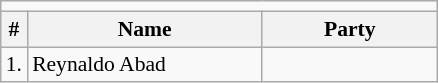<table class=wikitable style="font-size:90%">
<tr>
<td colspan=4 bgcolor=></td>
</tr>
<tr>
<th>#</th>
<th width=150px>Name</th>
<th colspan=2 width=110px>Party</th>
</tr>
<tr>
<td>1.</td>
<td>Reynaldo Abad</td>
<td></td>
</tr>
</table>
